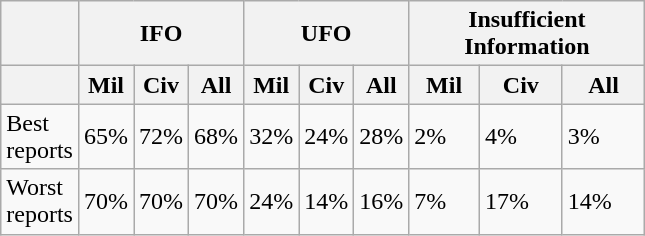<table class="wikitable" align="left">
<tr>
<th width="40px"></th>
<th align="center" width="100px" colspan=3>IFO</th>
<th align="center" width="100px" colspan=3>UFO</th>
<th align="center" width="150px" colspan=3>Insufficient Information</th>
</tr>
<tr>
<th></th>
<th>Mil</th>
<th>Civ</th>
<th>All</th>
<th>Mil</th>
<th>Civ</th>
<th>All</th>
<th>Mil</th>
<th>Civ</th>
<th>All</th>
</tr>
<tr>
<td>Best reports</td>
<td>65%</td>
<td>72%</td>
<td>68%</td>
<td>32%</td>
<td>24%</td>
<td>28%</td>
<td>2%</td>
<td>4%</td>
<td>3%</td>
</tr>
<tr>
<td>Worst reports</td>
<td>70%</td>
<td>70%</td>
<td>70%</td>
<td>24%</td>
<td>14%</td>
<td>16%</td>
<td>7%</td>
<td>17%</td>
<td>14%</td>
</tr>
</table>
